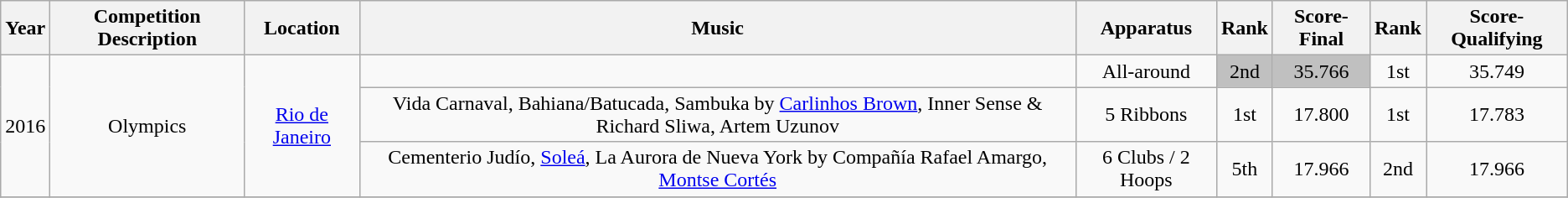<table class="wikitable" style="text-align:center">
<tr>
<th>Year</th>
<th>Competition Description</th>
<th>Location</th>
<th>Music</th>
<th>Apparatus</th>
<th>Rank</th>
<th>Score-Final</th>
<th>Rank</th>
<th>Score-Qualifying</th>
</tr>
<tr>
<td rowspan="3">2016</td>
<td rowspan="3">Olympics</td>
<td rowspan="3"><a href='#'>Rio de Janeiro</a></td>
<td></td>
<td>All-around</td>
<td bgcolor=silver>2nd</td>
<td bgcolor=silver>35.766</td>
<td>1st</td>
<td>35.749</td>
</tr>
<tr>
<td>Vida Carnaval, Bahiana/Batucada, Sambuka by <a href='#'>Carlinhos Brown</a>, Inner Sense & Richard Sliwa, Artem Uzunov</td>
<td>5 Ribbons</td>
<td>1st</td>
<td>17.800</td>
<td>1st</td>
<td>17.783</td>
</tr>
<tr>
<td>Cementerio Judío, <a href='#'>Soleá</a>, La Aurora de Nueva York by Compañía Rafael Amargo, <a href='#'>Montse Cortés</a></td>
<td>6 Clubs / 2 Hoops</td>
<td>5th</td>
<td>17.966</td>
<td>2nd</td>
<td>17.966</td>
</tr>
<tr>
</tr>
</table>
